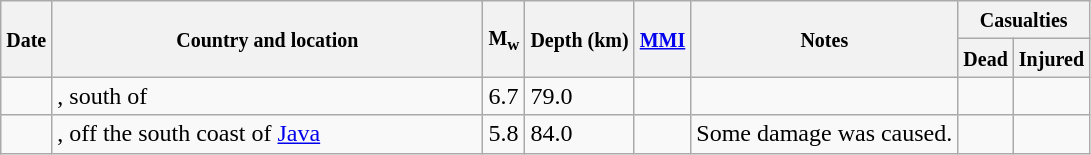<table class="wikitable sortable sort-under" style="border:1px black; margin-left:1em;">
<tr>
<th rowspan="2"><small>Date</small></th>
<th rowspan="2" style="width: 280px"><small>Country and location</small></th>
<th rowspan="2"><small>M<sub>w</sub></small></th>
<th rowspan="2"><small>Depth (km)</small></th>
<th rowspan="2"><small><a href='#'>MMI</a></small></th>
<th rowspan="2" class="unsortable"><small>Notes</small></th>
<th colspan="2"><small>Casualties</small></th>
</tr>
<tr>
<th><small>Dead</small></th>
<th><small>Injured</small></th>
</tr>
<tr>
<td></td>
<td>, south of</td>
<td>6.7</td>
<td>79.0</td>
<td></td>
<td></td>
<td></td>
<td></td>
</tr>
<tr>
<td></td>
<td>, off the south coast of <a href='#'>Java</a></td>
<td>5.8</td>
<td>84.0</td>
<td></td>
<td>Some damage was caused.</td>
<td></td>
<td></td>
</tr>
</table>
